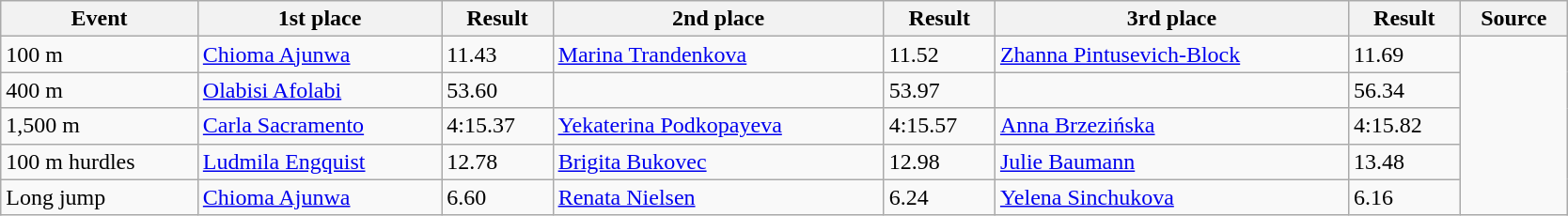<table class="wikitable" style="width:88%;">
<tr>
<th>Event</th>
<th>1st place</th>
<th>Result</th>
<th>2nd place</th>
<th>Result</th>
<th>3rd place</th>
<th>Result</th>
<th>Source</th>
</tr>
<tr>
<td>100 m</td>
<td> <a href='#'>Chioma Ajunwa</a></td>
<td>11.43</td>
<td> <a href='#'>Marina Trandenkova</a></td>
<td>11.52</td>
<td> <a href='#'>Zhanna Pintusevich-Block</a></td>
<td>11.69</td>
<td rowspan="5"></td>
</tr>
<tr>
<td>400 m</td>
<td> <a href='#'>Olabisi Afolabi</a></td>
<td>53.60</td>
<td> </td>
<td>53.97</td>
<td> </td>
<td>56.34</td>
</tr>
<tr>
<td>1,500 m</td>
<td> <a href='#'>Carla Sacramento</a></td>
<td>4:15.37</td>
<td> <a href='#'>Yekaterina Podkopayeva</a></td>
<td>4:15.57</td>
<td> <a href='#'>Anna Brzezińska</a></td>
<td>4:15.82</td>
</tr>
<tr>
<td>100 m hurdles</td>
<td> <a href='#'>Ludmila Engquist</a></td>
<td>12.78</td>
<td> <a href='#'>Brigita Bukovec</a></td>
<td>12.98</td>
<td> <a href='#'>Julie Baumann</a></td>
<td>13.48</td>
</tr>
<tr>
<td>Long jump</td>
<td> <a href='#'>Chioma Ajunwa</a></td>
<td>6.60</td>
<td> <a href='#'>Renata Nielsen</a></td>
<td>6.24</td>
<td> <a href='#'>Yelena Sinchukova</a></td>
<td>6.16</td>
</tr>
</table>
